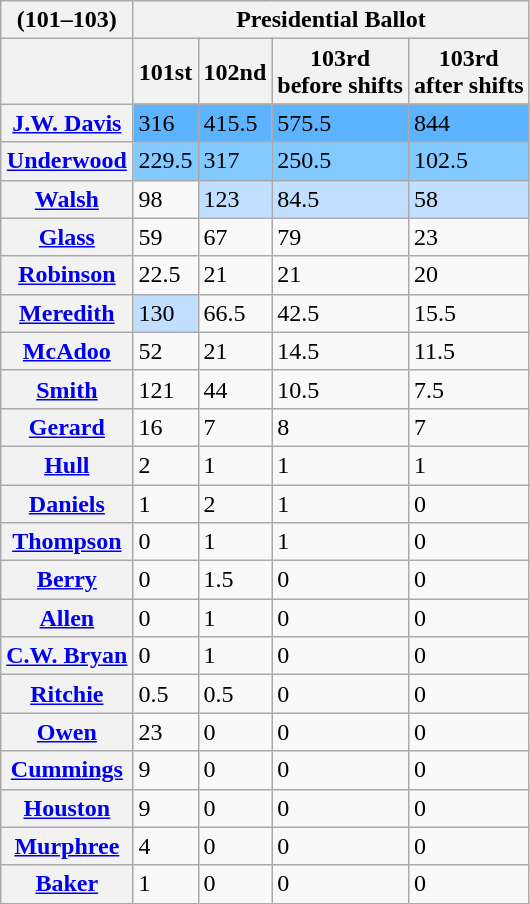<table class="wikitable collapsible collapsed">
<tr>
<th>(101–103)</th>
<th colspan="9"><strong>Presidential Ballot</strong></th>
</tr>
<tr>
<th></th>
<th>101st</th>
<th>102nd</th>
<th>103rd<br>before shifts</th>
<th>103rd<br>after shifts</th>
</tr>
<tr>
<th><a href='#'>J.W. Davis</a></th>
<td style="background:#5cb3ff;">316</td>
<td style="background:#5cb3ff;">415.5</td>
<td style="background:#5cb3ff;">575.5</td>
<td style="background:#5cb3ff;">844</td>
</tr>
<tr>
<th><a href='#'>Underwood</a></th>
<td style="background:#82caff;">229.5</td>
<td style="background:#82caff;">317</td>
<td style="background:#82caff;">250.5</td>
<td style="background:#82caff;">102.5</td>
</tr>
<tr>
<th><a href='#'>Walsh</a></th>
<td>98</td>
<td style="background:#c2dfff;">123</td>
<td style="background:#c2dfff;">84.5</td>
<td style="background:#c2dfff;">58</td>
</tr>
<tr>
<th><a href='#'>Glass</a></th>
<td>59</td>
<td>67</td>
<td>79</td>
<td>23</td>
</tr>
<tr>
<th><a href='#'>Robinson</a></th>
<td>22.5</td>
<td>21</td>
<td>21</td>
<td>20</td>
</tr>
<tr>
<th><a href='#'>Meredith</a></th>
<td style="background:#c2dfff;">130</td>
<td>66.5</td>
<td>42.5</td>
<td>15.5</td>
</tr>
<tr>
<th><a href='#'>McAdoo</a></th>
<td>52</td>
<td>21</td>
<td>14.5</td>
<td>11.5</td>
</tr>
<tr>
<th><a href='#'>Smith</a></th>
<td>121</td>
<td>44</td>
<td>10.5</td>
<td>7.5</td>
</tr>
<tr>
<th><a href='#'>Gerard</a></th>
<td>16</td>
<td>7</td>
<td>8</td>
<td>7</td>
</tr>
<tr>
<th><a href='#'>Hull</a></th>
<td>2</td>
<td>1</td>
<td>1</td>
<td>1</td>
</tr>
<tr>
<th><a href='#'>Daniels</a></th>
<td>1</td>
<td>2</td>
<td>1</td>
<td>0</td>
</tr>
<tr>
<th><a href='#'>Thompson</a></th>
<td>0</td>
<td>1</td>
<td>1</td>
<td>0</td>
</tr>
<tr>
<th><a href='#'>Berry</a></th>
<td>0</td>
<td>1.5</td>
<td>0</td>
<td>0</td>
</tr>
<tr>
<th><a href='#'>Allen</a></th>
<td>0</td>
<td>1</td>
<td>0</td>
<td>0</td>
</tr>
<tr>
<th><a href='#'>C.W. Bryan</a></th>
<td>0</td>
<td>1</td>
<td>0</td>
<td>0</td>
</tr>
<tr>
<th><a href='#'>Ritchie</a></th>
<td>0.5</td>
<td>0.5</td>
<td>0</td>
<td>0</td>
</tr>
<tr>
<th><a href='#'>Owen</a></th>
<td>23</td>
<td>0</td>
<td>0</td>
<td>0</td>
</tr>
<tr>
<th><a href='#'>Cummings</a></th>
<td>9</td>
<td>0</td>
<td>0</td>
<td>0</td>
</tr>
<tr>
<th><a href='#'>Houston</a></th>
<td>9</td>
<td>0</td>
<td>0</td>
<td>0</td>
</tr>
<tr>
<th><a href='#'>Murphree</a></th>
<td>4</td>
<td>0</td>
<td>0</td>
<td>0</td>
</tr>
<tr>
<th><a href='#'>Baker</a></th>
<td>1</td>
<td>0</td>
<td>0</td>
<td>0</td>
</tr>
</table>
